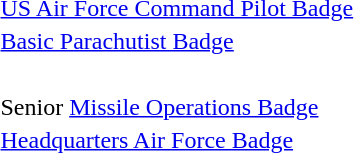<table>
<tr>
<td></td>
<td><a href='#'>US Air Force Command Pilot Badge</a></td>
</tr>
<tr>
<td></td>
<td><a href='#'>Basic Parachutist Badge</a></td>
</tr>
<tr>
<td><br></td>
</tr>
<tr>
<td><span></span></td>
<td>Senior <a href='#'>Missile Operations Badge</a></td>
</tr>
<tr>
<td></td>
<td><a href='#'>Headquarters Air Force Badge</a></td>
</tr>
</table>
